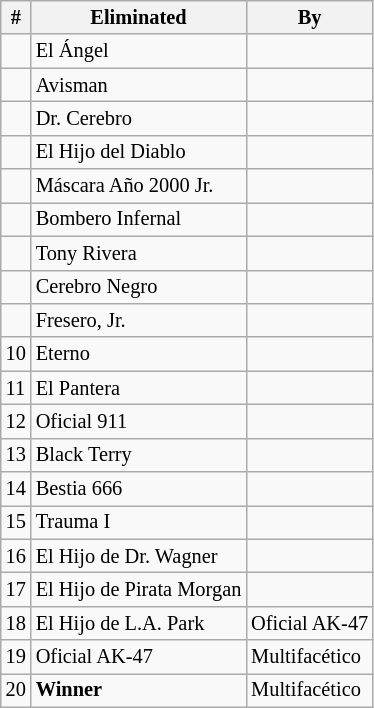<table style="font-size: 85%" class="wikitable">
<tr>
<th><strong>#</strong></th>
<th><strong>Eliminated</strong></th>
<th><strong>By</strong></th>
</tr>
<tr>
<td></td>
<td>El Ángel</td>
<td></td>
</tr>
<tr>
<td></td>
<td>Avisman</td>
<td></td>
</tr>
<tr>
<td></td>
<td>Dr. Cerebro</td>
<td></td>
</tr>
<tr>
<td></td>
<td>El Hijo del Diablo</td>
<td></td>
</tr>
<tr>
<td></td>
<td>Máscara Año 2000 Jr.</td>
<td></td>
</tr>
<tr>
<td></td>
<td>Bombero Infernal</td>
<td></td>
</tr>
<tr>
<td></td>
<td>Tony Rivera</td>
<td></td>
</tr>
<tr>
<td></td>
<td>Cerebro Negro</td>
<td></td>
</tr>
<tr>
<td></td>
<td>Fresero, Jr.</td>
<td></td>
</tr>
<tr>
<td>10</td>
<td>Eterno</td>
<td></td>
</tr>
<tr>
<td>11</td>
<td>El Pantera</td>
<td></td>
</tr>
<tr>
<td>12</td>
<td>Oficial 911</td>
<td></td>
</tr>
<tr>
<td>13</td>
<td>Black Terry</td>
<td></td>
</tr>
<tr>
<td>14</td>
<td>Bestia 666</td>
<td></td>
</tr>
<tr>
<td>15</td>
<td>Trauma I</td>
<td></td>
</tr>
<tr>
<td>16</td>
<td>El Hijo de Dr. Wagner</td>
<td></td>
</tr>
<tr>
<td>17</td>
<td>El Hijo de Pirata Morgan</td>
<td></td>
</tr>
<tr>
<td>18</td>
<td>El Hijo de L.A. Park</td>
<td>Oficial AK-47</td>
</tr>
<tr>
<td>19</td>
<td>Oficial AK-47</td>
<td>Multifacético</td>
</tr>
<tr>
<td>20</td>
<td><strong>Winner</strong></td>
<td>Multifacético</td>
</tr>
</table>
